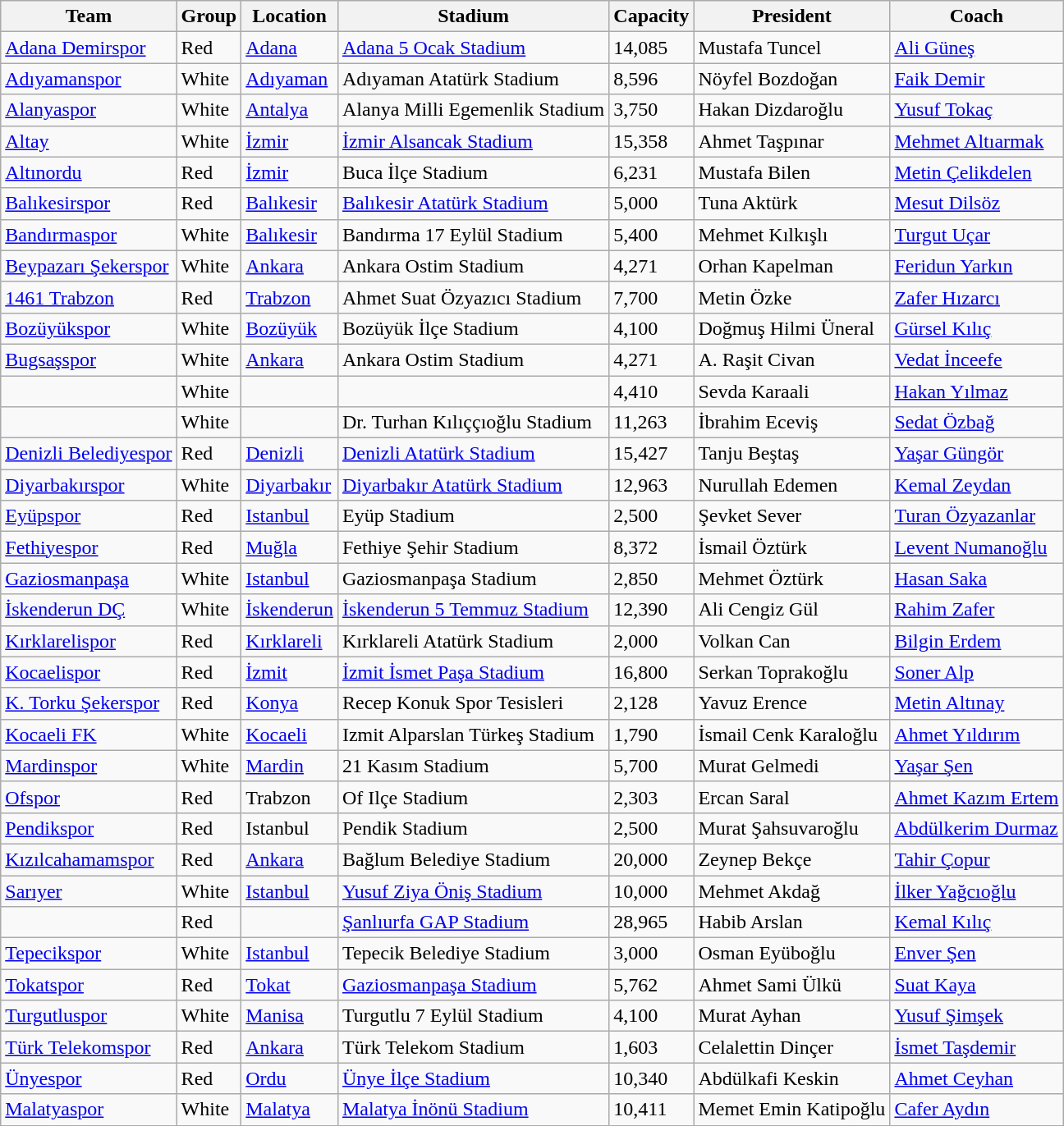<table class="wikitable sortable">
<tr>
<th>Team</th>
<th>Group</th>
<th>Location</th>
<th>Stadium</th>
<th>Capacity</th>
<th>President</th>
<th>Coach</th>
</tr>
<tr>
<td><a href='#'>Adana Demirspor</a></td>
<td>Red</td>
<td><a href='#'>Adana</a></td>
<td><a href='#'>Adana 5 Ocak Stadium</a></td>
<td>14,085</td>
<td>Mustafa Tuncel</td>
<td><a href='#'>Ali Güneş</a></td>
</tr>
<tr>
<td><a href='#'>Adıyamanspor</a></td>
<td>White</td>
<td><a href='#'>Adıyaman</a></td>
<td>Adıyaman Atatürk Stadium</td>
<td>8,596</td>
<td>Nöyfel Bozdoğan</td>
<td><a href='#'>Faik Demir</a></td>
</tr>
<tr>
<td><a href='#'>Alanyaspor</a></td>
<td>White</td>
<td><a href='#'>Antalya</a></td>
<td>Alanya Milli Egemenlik Stadium</td>
<td>3,750</td>
<td>Hakan Dizdaroğlu</td>
<td><a href='#'>Yusuf Tokaç</a></td>
</tr>
<tr>
<td><a href='#'>Altay</a></td>
<td>White</td>
<td><a href='#'>İzmir</a></td>
<td><a href='#'>İzmir Alsancak Stadium</a></td>
<td>15,358</td>
<td>Ahmet Taşpınar</td>
<td><a href='#'>Mehmet Altıarmak</a></td>
</tr>
<tr>
<td><a href='#'>Altınordu</a></td>
<td>Red</td>
<td><a href='#'>İzmir</a></td>
<td>Buca İlçe Stadium</td>
<td>6,231</td>
<td>Mustafa Bilen</td>
<td><a href='#'>Metin Çelikdelen</a></td>
</tr>
<tr>
<td><a href='#'>Balıkesirspor</a></td>
<td>Red</td>
<td><a href='#'>Balıkesir</a></td>
<td><a href='#'>Balıkesir Atatürk Stadium</a></td>
<td>5,000</td>
<td>Tuna Aktürk</td>
<td><a href='#'>Mesut Dilsöz</a></td>
</tr>
<tr>
<td><a href='#'>Bandırmaspor</a></td>
<td>White</td>
<td><a href='#'>Balıkesir</a></td>
<td>Bandırma 17 Eylül Stadium</td>
<td>5,400</td>
<td>Mehmet Kılkışlı</td>
<td><a href='#'>Turgut Uçar</a></td>
</tr>
<tr>
<td><a href='#'>Beypazarı Şekerspor</a></td>
<td>White</td>
<td><a href='#'>Ankara</a></td>
<td>Ankara Ostim Stadium</td>
<td>4,271</td>
<td>Orhan Kapelman</td>
<td><a href='#'>Feridun Yarkın</a></td>
</tr>
<tr>
<td><a href='#'>1461 Trabzon</a></td>
<td>Red</td>
<td><a href='#'>Trabzon</a></td>
<td>Ahmet Suat Özyazıcı Stadium</td>
<td>7,700</td>
<td>Metin Özke</td>
<td><a href='#'>Zafer Hızarcı</a></td>
</tr>
<tr>
<td><a href='#'>Bozüyükspor</a></td>
<td>White</td>
<td><a href='#'>Bozüyük</a></td>
<td>Bozüyük İlçe Stadium</td>
<td>4,100</td>
<td>Doğmuş Hilmi Üneral</td>
<td><a href='#'>Gürsel Kılıç</a></td>
</tr>
<tr>
<td><a href='#'>Bugsaşspor</a></td>
<td>White</td>
<td><a href='#'>Ankara</a></td>
<td>Ankara Ostim Stadium</td>
<td>4,271</td>
<td>A. Raşit Civan</td>
<td><a href='#'>Vedat İnceefe</a></td>
</tr>
<tr>
<td></td>
<td>White</td>
<td></td>
<td></td>
<td>4,410</td>
<td>Sevda Karaali</td>
<td><a href='#'>Hakan Yılmaz</a></td>
</tr>
<tr>
<td></td>
<td>White</td>
<td></td>
<td>Dr. Turhan Kılıççıoğlu Stadium</td>
<td>11,263</td>
<td>İbrahim Eceviş</td>
<td><a href='#'>Sedat Özbağ</a></td>
</tr>
<tr>
<td><a href='#'>Denizli Belediyespor</a></td>
<td>Red</td>
<td><a href='#'>Denizli</a></td>
<td><a href='#'>Denizli Atatürk Stadium</a></td>
<td>15,427</td>
<td>Tanju Beştaş</td>
<td><a href='#'>Yaşar Güngör</a></td>
</tr>
<tr>
<td><a href='#'>Diyarbakırspor</a></td>
<td>White</td>
<td><a href='#'>Diyarbakır</a></td>
<td><a href='#'>Diyarbakır Atatürk Stadium</a></td>
<td>12,963</td>
<td>Nurullah Edemen</td>
<td><a href='#'>Kemal Zeydan</a></td>
</tr>
<tr>
<td><a href='#'>Eyüpspor</a></td>
<td>Red</td>
<td><a href='#'>Istanbul</a></td>
<td>Eyüp Stadium</td>
<td>2,500</td>
<td>Şevket Sever</td>
<td><a href='#'>Turan Özyazanlar</a></td>
</tr>
<tr>
<td><a href='#'>Fethiyespor</a></td>
<td>Red</td>
<td><a href='#'>Muğla</a></td>
<td>Fethiye Şehir Stadium</td>
<td>8,372</td>
<td>İsmail Öztürk</td>
<td><a href='#'>Levent Numanoğlu</a></td>
</tr>
<tr>
<td><a href='#'>Gaziosmanpaşa</a></td>
<td>White</td>
<td><a href='#'>Istanbul</a></td>
<td>Gaziosmanpaşa Stadium</td>
<td>2,850</td>
<td>Mehmet Öztürk</td>
<td><a href='#'>Hasan Saka</a></td>
</tr>
<tr>
<td><a href='#'>İskenderun DÇ</a></td>
<td>White</td>
<td><a href='#'>İskenderun</a></td>
<td><a href='#'>İskenderun 5 Temmuz Stadium</a></td>
<td>12,390</td>
<td>Ali Cengiz Gül</td>
<td><a href='#'>Rahim Zafer</a></td>
</tr>
<tr>
<td><a href='#'>Kırklarelispor</a></td>
<td>Red</td>
<td><a href='#'>Kırklareli</a></td>
<td>Kırklareli Atatürk Stadium</td>
<td>2,000</td>
<td>Volkan Can</td>
<td><a href='#'>Bilgin Erdem</a></td>
</tr>
<tr>
<td><a href='#'>Kocaelispor</a></td>
<td>Red</td>
<td><a href='#'>İzmit</a></td>
<td><a href='#'>İzmit İsmet Paşa Stadium</a></td>
<td>16,800</td>
<td>Serkan Toprakoğlu</td>
<td><a href='#'>Soner Alp</a></td>
</tr>
<tr>
<td><a href='#'>K. Torku Şekerspor</a></td>
<td>Red</td>
<td><a href='#'>Konya</a></td>
<td>Recep Konuk Spor Tesisleri</td>
<td>2,128</td>
<td>Yavuz Erence</td>
<td><a href='#'>Metin Altınay</a></td>
</tr>
<tr>
<td><a href='#'>Kocaeli FK</a></td>
<td>White</td>
<td><a href='#'>Kocaeli</a></td>
<td>Izmit Alparslan Türkeş Stadium</td>
<td>1,790</td>
<td>İsmail Cenk Karaloğlu</td>
<td><a href='#'>Ahmet Yıldırım</a></td>
</tr>
<tr>
<td><a href='#'>Mardinspor</a></td>
<td>White</td>
<td><a href='#'>Mardin</a></td>
<td>21 Kasım Stadium</td>
<td>5,700</td>
<td>Murat Gelmedi</td>
<td><a href='#'>Yaşar Şen</a></td>
</tr>
<tr>
<td><a href='#'>Ofspor</a></td>
<td>Red</td>
<td>Trabzon</td>
<td>Of Ilçe Stadium</td>
<td>2,303</td>
<td>Ercan Saral</td>
<td><a href='#'>Ahmet Kazım Ertem</a></td>
</tr>
<tr>
<td><a href='#'>Pendikspor</a></td>
<td>Red</td>
<td>Istanbul</td>
<td>Pendik Stadium</td>
<td>2,500</td>
<td>Murat Şahsuvaroğlu</td>
<td><a href='#'>Abdülkerim Durmaz</a></td>
</tr>
<tr>
<td><a href='#'>Kızılcahamamspor</a></td>
<td>Red</td>
<td><a href='#'>Ankara</a></td>
<td>Bağlum Belediye Stadium</td>
<td>20,000</td>
<td>Zeynep Bekçe</td>
<td><a href='#'>Tahir Çopur</a></td>
</tr>
<tr>
<td><a href='#'>Sarıyer</a></td>
<td>White</td>
<td><a href='#'>Istanbul</a></td>
<td><a href='#'>Yusuf Ziya Öniş Stadium</a></td>
<td>10,000</td>
<td>Mehmet Akdağ</td>
<td><a href='#'>İlker Yağcıoğlu</a></td>
</tr>
<tr>
<td></td>
<td>Red</td>
<td></td>
<td><a href='#'>Şanlıurfa GAP Stadium</a></td>
<td>28,965</td>
<td>Habib Arslan</td>
<td><a href='#'>Kemal Kılıç</a></td>
</tr>
<tr>
<td><a href='#'>Tepecikspor</a></td>
<td>White</td>
<td><a href='#'>Istanbul</a></td>
<td>Tepecik Belediye Stadium</td>
<td>3,000</td>
<td>Osman Eyüboğlu</td>
<td><a href='#'>Enver Şen</a></td>
</tr>
<tr>
<td><a href='#'>Tokatspor</a></td>
<td>Red</td>
<td><a href='#'>Tokat</a></td>
<td><a href='#'>Gaziosmanpaşa Stadium</a></td>
<td>5,762</td>
<td>Ahmet Sami Ülkü</td>
<td><a href='#'>Suat Kaya</a></td>
</tr>
<tr>
<td><a href='#'>Turgutluspor</a></td>
<td>White</td>
<td><a href='#'>Manisa</a></td>
<td>Turgutlu 7 Eylül Stadium</td>
<td>4,100</td>
<td>Murat Ayhan</td>
<td><a href='#'>Yusuf Şimşek</a></td>
</tr>
<tr>
<td><a href='#'>Türk Telekomspor</a></td>
<td>Red</td>
<td><a href='#'>Ankara</a></td>
<td>Türk Telekom Stadium</td>
<td>1,603</td>
<td>Celalettin Dinçer</td>
<td><a href='#'>İsmet Taşdemir</a></td>
</tr>
<tr>
<td><a href='#'>Ünyespor</a></td>
<td>Red</td>
<td><a href='#'>Ordu</a></td>
<td><a href='#'>Ünye İlçe Stadium</a></td>
<td>10,340</td>
<td>Abdülkafi Keskin</td>
<td><a href='#'>Ahmet Ceyhan</a></td>
</tr>
<tr>
<td><a href='#'>Malatyaspor</a></td>
<td>White</td>
<td><a href='#'>Malatya</a></td>
<td><a href='#'>Malatya İnönü Stadium</a></td>
<td>10,411</td>
<td>Memet Emin Katipoğlu</td>
<td><a href='#'>Cafer Aydın</a></td>
</tr>
</table>
